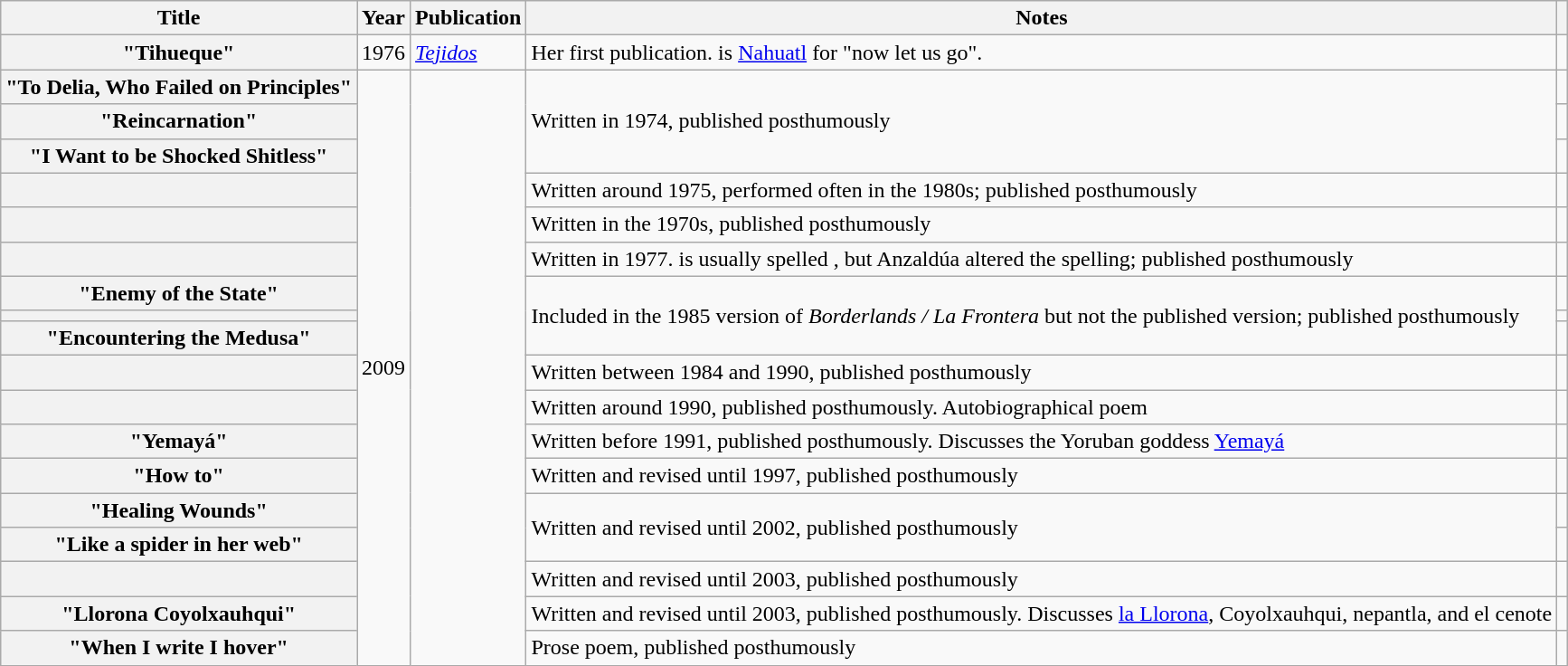<table class="wikitable sortable plainrowheaders">
<tr>
<th scope=col>Title</th>
<th scope=col>Year</th>
<th scope=col>Publication</th>
<th scope=col class=unsortable>Notes</th>
<th scope=col class=unsortable></th>
</tr>
<tr>
<th scope=row>"Tihueque"</th>
<td>1976</td>
<td><em><a href='#'>Tejidos</a></em></td>
<td>Her first publication.  is <a href='#'>Nahuatl</a> for "now let us go".</td>
<td></td>
</tr>
<tr>
<th scope=row>"To Delia, Who Failed on Principles"</th>
<td rowspan=18>2009</td>
<td rowspan=18></td>
<td rowspan=3>Written in 1974, published posthumously</td>
<td></td>
</tr>
<tr>
<th scope=row>"Reincarnation"</th>
<td></td>
</tr>
<tr>
<th scope=row>"I Want to be Shocked Shitless"</th>
<td></td>
</tr>
<tr>
<th scope=row></th>
<td>Written around 1975, performed often in the 1980s; published posthumously</td>
<td></td>
</tr>
<tr>
<th scope=row></th>
<td>Written in the 1970s, published posthumously</td>
<td></td>
</tr>
<tr>
<th scope=row></th>
<td>Written in 1977.  is usually spelled , but Anzaldúa altered the spelling; published posthumously</td>
<td></td>
</tr>
<tr>
<th scope=row>"Enemy of the State"</th>
<td rowspan=3>Included in the 1985 version of <em>Borderlands / La Frontera</em> but not the published version; published posthumously</td>
<td></td>
</tr>
<tr>
<th scope=row></th>
<td></td>
</tr>
<tr>
<th scope=row>"Encountering the Medusa"</th>
<td></td>
</tr>
<tr>
<th scope=row></th>
<td>Written between 1984 and 1990, published posthumously</td>
<td></td>
</tr>
<tr>
<th scope=row></th>
<td>Written around 1990, published posthumously. Autobiographical poem</td>
<td></td>
</tr>
<tr>
<th scope=row>"Yemayá"</th>
<td>Written before 1991, published posthumously. Discusses the Yoruban goddess <a href='#'>Yemayá</a></td>
<td></td>
</tr>
<tr>
<th scope=row>"How to"</th>
<td>Written and revised until 1997, published posthumously</td>
<td></td>
</tr>
<tr>
<th scope=row>"Healing Wounds"</th>
<td rowspan=2>Written and revised until 2002, published posthumously</td>
<td></td>
</tr>
<tr>
<th scope=row>"Like a spider in her web"</th>
<td></td>
</tr>
<tr>
<th scope=row></th>
<td>Written and revised until 2003, published posthumously</td>
<td></td>
</tr>
<tr>
<th scope=row>"Llorona Coyolxauhqui"</th>
<td>Written and revised until 2003, published posthumously. Discusses <a href='#'>la Llorona</a>, Coyolxauhqui, nepantla, and el cenote</td>
<td></td>
</tr>
<tr>
<th scope=row>"When I write I hover"</th>
<td>Prose poem, published posthumously</td>
<td></td>
</tr>
</table>
